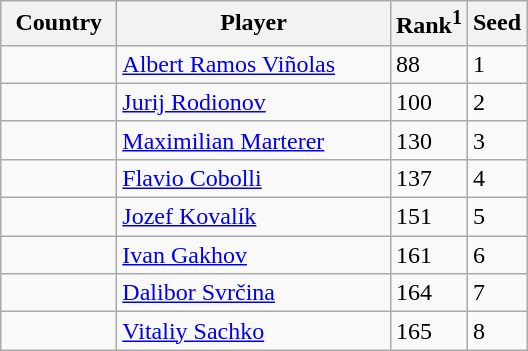<table class="sortable wikitable">
<tr>
<th width="70">Country</th>
<th width="175">Player</th>
<th>Rank<sup>1</sup></th>
<th>Seed</th>
</tr>
<tr>
<td></td>
<td><a href='#'>Albert Ramos Viñolas</a></td>
<td>88</td>
<td>1</td>
</tr>
<tr>
<td></td>
<td><a href='#'>Jurij Rodionov</a></td>
<td>100</td>
<td>2</td>
</tr>
<tr>
<td></td>
<td><a href='#'>Maximilian Marterer</a></td>
<td>130</td>
<td>3</td>
</tr>
<tr>
<td></td>
<td><a href='#'>Flavio Cobolli</a></td>
<td>137</td>
<td>4</td>
</tr>
<tr>
<td></td>
<td><a href='#'>Jozef Kovalík</a></td>
<td>151</td>
<td>5</td>
</tr>
<tr>
<td></td>
<td><a href='#'>Ivan Gakhov</a></td>
<td>161</td>
<td>6</td>
</tr>
<tr>
<td></td>
<td><a href='#'>Dalibor Svrčina</a></td>
<td>164</td>
<td>7</td>
</tr>
<tr>
<td></td>
<td><a href='#'>Vitaliy Sachko</a></td>
<td>165</td>
<td>8</td>
</tr>
</table>
